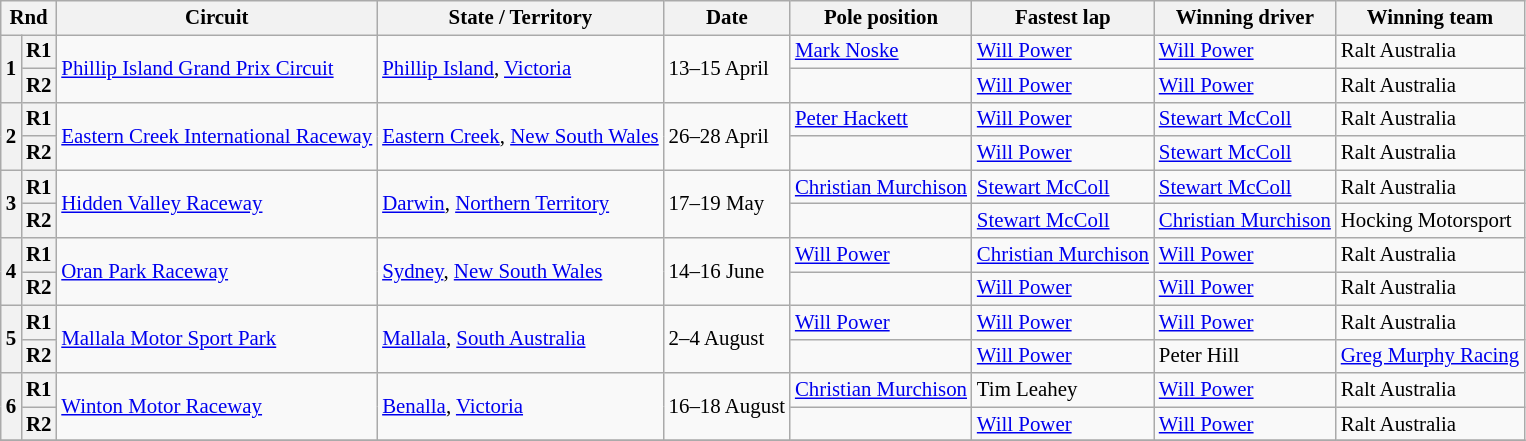<table class="wikitable" style="font-size: 87%">
<tr>
<th colspan="2">Rnd</th>
<th>Circuit</th>
<th>State / Territory</th>
<th>Date</th>
<th>Pole position</th>
<th>Fastest lap</th>
<th>Winning driver</th>
<th>Winning team</th>
</tr>
<tr>
<th rowspan="2">1</th>
<th>R1</th>
<td rowspan="2"><a href='#'>Phillip Island Grand Prix Circuit</a></td>
<td rowspan="2"><a href='#'>Phillip Island</a>, <a href='#'>Victoria</a></td>
<td rowspan="2">13–15 April</td>
<td> <a href='#'>Mark Noske</a></td>
<td> <a href='#'>Will Power</a></td>
<td> <a href='#'>Will Power</a></td>
<td>Ralt Australia</td>
</tr>
<tr>
<th>R2</th>
<td></td>
<td> <a href='#'>Will Power</a></td>
<td> <a href='#'>Will Power</a></td>
<td>Ralt Australia</td>
</tr>
<tr>
<th rowspan="2">2</th>
<th>R1</th>
<td rowspan="2"><a href='#'>Eastern Creek International Raceway</a></td>
<td rowspan="2"><a href='#'>Eastern Creek</a>, <a href='#'>New South Wales</a></td>
<td rowspan="2">26–28 April</td>
<td> <a href='#'>Peter Hackett</a></td>
<td> <a href='#'>Will Power</a></td>
<td> <a href='#'>Stewart McColl</a></td>
<td>Ralt Australia</td>
</tr>
<tr>
<th>R2</th>
<td></td>
<td> <a href='#'>Will Power</a></td>
<td> <a href='#'>Stewart McColl</a></td>
<td>Ralt Australia</td>
</tr>
<tr>
<th rowspan="2">3</th>
<th>R1</th>
<td rowspan="2"><a href='#'>Hidden Valley Raceway</a></td>
<td rowspan="2"><a href='#'>Darwin</a>, <a href='#'>Northern Territory</a></td>
<td rowspan="2">17–19 May</td>
<td> <a href='#'>Christian Murchison</a></td>
<td> <a href='#'>Stewart McColl</a></td>
<td> <a href='#'>Stewart McColl</a></td>
<td>Ralt Australia</td>
</tr>
<tr>
<th>R2</th>
<td></td>
<td> <a href='#'>Stewart McColl</a></td>
<td> <a href='#'>Christian Murchison</a></td>
<td>Hocking Motorsport</td>
</tr>
<tr>
<th rowspan="2">4</th>
<th>R1</th>
<td rowspan="2"><a href='#'>Oran Park Raceway</a></td>
<td rowspan="2"><a href='#'>Sydney</a>, <a href='#'>New South Wales</a></td>
<td rowspan="2">14–16 June</td>
<td> <a href='#'>Will Power</a></td>
<td> <a href='#'>Christian Murchison</a></td>
<td> <a href='#'>Will Power</a></td>
<td>Ralt Australia</td>
</tr>
<tr>
<th>R2</th>
<td></td>
<td> <a href='#'>Will Power</a></td>
<td> <a href='#'>Will Power</a></td>
<td>Ralt Australia</td>
</tr>
<tr>
<th rowspan="2">5</th>
<th>R1</th>
<td rowspan="2"><a href='#'>Mallala Motor Sport Park</a></td>
<td rowspan="2"><a href='#'>Mallala</a>, <a href='#'>South Australia</a></td>
<td rowspan="2">2–4 August</td>
<td> <a href='#'>Will Power</a></td>
<td> <a href='#'>Will Power</a></td>
<td> <a href='#'>Will Power</a></td>
<td>Ralt Australia</td>
</tr>
<tr>
<th>R2</th>
<td></td>
<td> <a href='#'>Will Power</a></td>
<td> Peter Hill</td>
<td><a href='#'>Greg Murphy Racing</a></td>
</tr>
<tr>
<th rowspan="2">6</th>
<th>R1</th>
<td rowspan="2"><a href='#'>Winton Motor Raceway</a></td>
<td rowspan="2"><a href='#'>Benalla</a>, <a href='#'>Victoria</a></td>
<td rowspan="2">16–18 August</td>
<td> <a href='#'>Christian Murchison</a></td>
<td> Tim Leahey</td>
<td> <a href='#'>Will Power</a></td>
<td>Ralt Australia</td>
</tr>
<tr>
<th>R2</th>
<td></td>
<td> <a href='#'>Will Power</a></td>
<td> <a href='#'>Will Power</a></td>
<td>Ralt Australia</td>
</tr>
<tr>
</tr>
</table>
